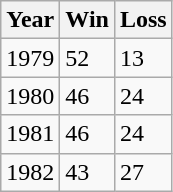<table class="wikitable">
<tr>
<th>Year</th>
<th>Win</th>
<th>Loss</th>
</tr>
<tr>
<td>1979</td>
<td>52</td>
<td>13</td>
</tr>
<tr>
<td>1980</td>
<td>46</td>
<td>24</td>
</tr>
<tr>
<td>1981</td>
<td>46</td>
<td>24</td>
</tr>
<tr>
<td>1982</td>
<td>43</td>
<td>27</td>
</tr>
</table>
